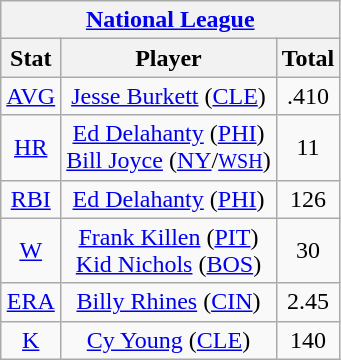<table class="wikitable" style="text-align:center;">
<tr>
<th colspan="3"><a href='#'>National League</a></th>
</tr>
<tr>
<th>Stat</th>
<th>Player</th>
<th>Total</th>
</tr>
<tr>
<td><a href='#'>AVG</a></td>
<td><a href='#'>Jesse Burkett</a> (<a href='#'>CLE</a>)</td>
<td>.410</td>
</tr>
<tr>
<td><a href='#'>HR</a></td>
<td><a href='#'>Ed Delahanty</a> (<a href='#'>PHI</a>)<br><a href='#'>Bill Joyce</a> (<a href='#'>NY</a>/<small><a href='#'>WSH</a></small>)</td>
<td>11</td>
</tr>
<tr>
<td><a href='#'>RBI</a></td>
<td><a href='#'>Ed Delahanty</a> (<a href='#'>PHI</a>)</td>
<td>126</td>
</tr>
<tr>
<td><a href='#'>W</a></td>
<td><a href='#'>Frank Killen</a> (<a href='#'>PIT</a>)<br><a href='#'>Kid Nichols</a> (<a href='#'>BOS</a>)</td>
<td>30</td>
</tr>
<tr>
<td><a href='#'>ERA</a></td>
<td><a href='#'>Billy Rhines</a> (<a href='#'>CIN</a>)</td>
<td>2.45</td>
</tr>
<tr>
<td><a href='#'>K</a></td>
<td><a href='#'>Cy Young</a> (<a href='#'>CLE</a>)</td>
<td>140</td>
</tr>
</table>
